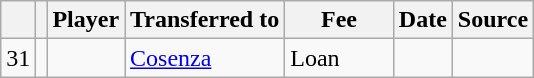<table class="wikitable plainrowheaders sortable">
<tr>
<th></th>
<th></th>
<th scope=col>Player</th>
<th>Transferred to</th>
<th !scope=col; style="width: 65px;">Fee</th>
<th scope=col>Date</th>
<th scope=col>Source</th>
</tr>
<tr>
<td align=center>31</td>
<td align=center></td>
<td></td>
<td> <a href='#'>Cosenza</a></td>
<td>Loan</td>
<td></td>
<td></td>
</tr>
</table>
